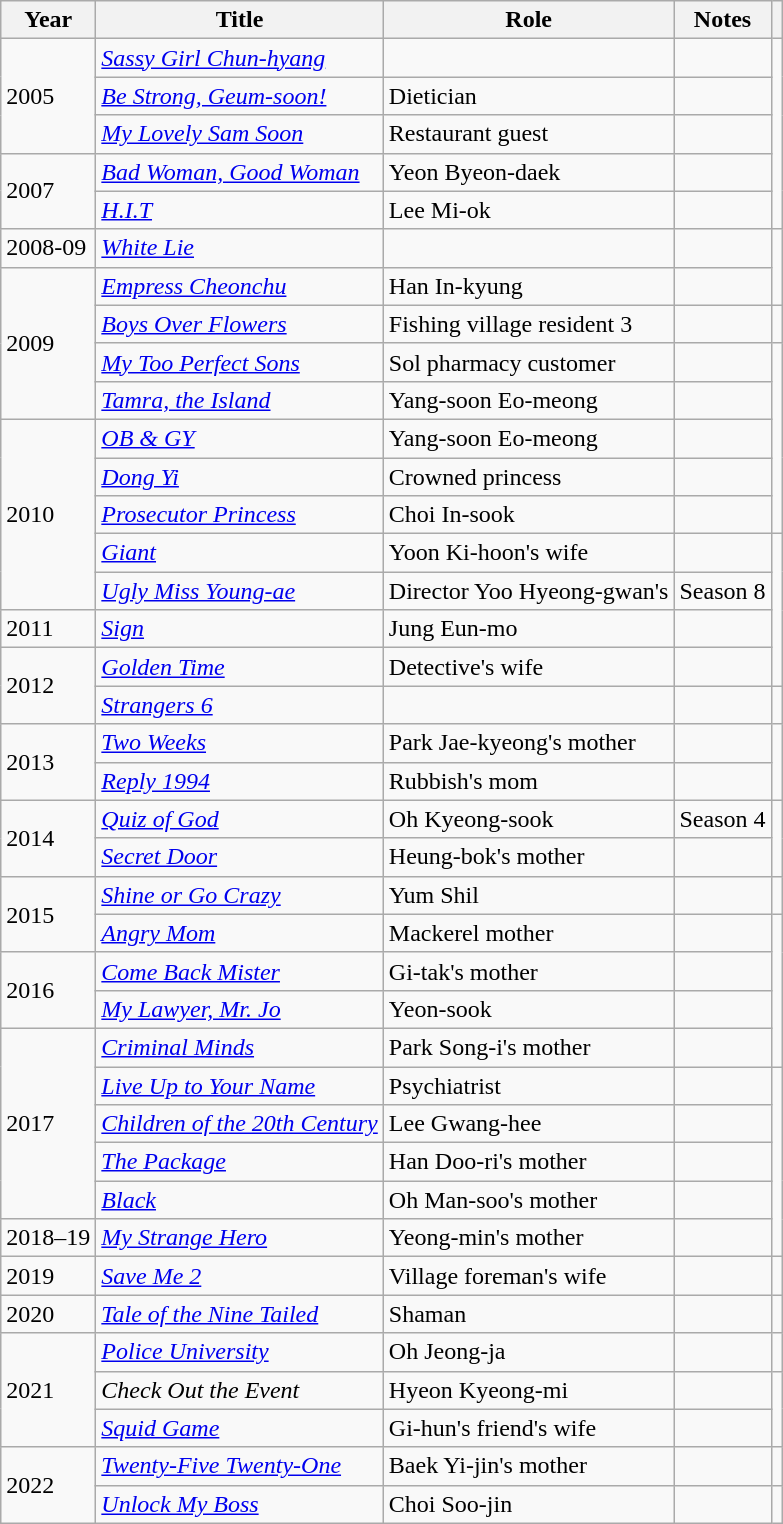<table class="wikitable sortable">
<tr>
<th>Year</th>
<th>Title</th>
<th>Role</th>
<th class="unsortable">Notes</th>
<th class="unsortable"></th>
</tr>
<tr>
<td rowspan="3">2005</td>
<td><em><a href='#'>Sassy Girl Chun-hyang</a></em></td>
<td></td>
<td></td>
<td rowspan=5></td>
</tr>
<tr>
<td><em><a href='#'>Be Strong, Geum-soon!</a></em></td>
<td>Dietician</td>
<td></td>
</tr>
<tr>
<td><em><a href='#'>My Lovely Sam Soon</a></em></td>
<td>Restaurant guest</td>
<td></td>
</tr>
<tr>
<td rowspan="2">2007</td>
<td><em><a href='#'>Bad Woman, Good Woman</a></em></td>
<td>Yeon Byeon-daek</td>
<td></td>
</tr>
<tr>
<td><em><a href='#'>H.I.T</a></em></td>
<td>Lee Mi-ok</td>
<td></td>
</tr>
<tr>
<td>2008-09</td>
<td><em><a href='#'>White Lie</a></em></td>
<td></td>
<td></td>
<td rowspan=2></td>
</tr>
<tr>
<td rowspan="4">2009</td>
<td><em><a href='#'>Empress Cheonchu</a></em></td>
<td>Han In-kyung</td>
<td></td>
</tr>
<tr>
<td><em><a href='#'>Boys Over Flowers</a></em></td>
<td>Fishing village resident 3</td>
<td></td>
<td></td>
</tr>
<tr>
<td><em><a href='#'>My Too Perfect Sons</a></em></td>
<td>Sol pharmacy customer</td>
<td></td>
<td rowspan=5></td>
</tr>
<tr>
<td><em><a href='#'>Tamra, the Island</a></em></td>
<td>Yang-soon Eo-meong</td>
<td></td>
</tr>
<tr>
<td rowspan="5">2010</td>
<td><em><a href='#'>OB & GY</a></em></td>
<td>Yang-soon Eo-meong</td>
<td></td>
</tr>
<tr>
<td><em><a href='#'>Dong Yi</a></em></td>
<td>Crowned princess</td>
<td></td>
</tr>
<tr>
<td><em><a href='#'>Prosecutor Princess</a></em></td>
<td>Choi In-sook</td>
<td></td>
</tr>
<tr>
<td><em><a href='#'>Giant</a></em></td>
<td>Yoon Ki-hoon's wife</td>
<td></td>
<td rowspan=4></td>
</tr>
<tr>
<td><em><a href='#'>Ugly Miss Young-ae</a></em></td>
<td>Director Yoo Hyeong-gwan's</td>
<td>Season 8</td>
</tr>
<tr>
<td>2011</td>
<td><em><a href='#'>Sign</a></em></td>
<td>Jung Eun-mo</td>
<td></td>
</tr>
<tr>
<td rowspan="2">2012</td>
<td><em><a href='#'>Golden Time</a></em></td>
<td>Detective's wife</td>
<td></td>
</tr>
<tr>
<td><em><a href='#'>Strangers 6</a></em></td>
<td></td>
<td></td>
<td rowspan=1></td>
</tr>
<tr>
<td rowspan="2">2013</td>
<td><em><a href='#'>Two Weeks</a></em></td>
<td>Park Jae-kyeong's mother</td>
<td></td>
<td rowspan=2></td>
</tr>
<tr>
<td><em><a href='#'>Reply 1994</a></em></td>
<td>Rubbish's mom</td>
<td></td>
</tr>
<tr>
<td rowspan="2">2014</td>
<td><em><a href='#'>Quiz of God</a></em></td>
<td>Oh Kyeong-sook</td>
<td>Season 4</td>
<td rowspan=2></td>
</tr>
<tr>
<td><em><a href='#'>Secret Door</a></em></td>
<td>Heung-bok's mother</td>
<td></td>
</tr>
<tr>
<td rowspan="2">2015</td>
<td><em><a href='#'>Shine or Go Crazy</a></em></td>
<td>Yum Shil</td>
<td></td>
<td></td>
</tr>
<tr>
<td><em><a href='#'>Angry Mom</a></em></td>
<td>Mackerel mother</td>
<td></td>
<td rowspan=4></td>
</tr>
<tr>
<td rowspan="2">2016</td>
<td><em><a href='#'>Come Back Mister</a></em></td>
<td>Gi-tak's mother</td>
<td></td>
</tr>
<tr>
<td><em><a href='#'>My Lawyer, Mr. Jo</a></em></td>
<td>Yeon-sook</td>
<td></td>
</tr>
<tr>
<td rowspan="5">2017</td>
<td><em><a href='#'>Criminal Minds</a></em></td>
<td>Park Song-i's mother</td>
<td></td>
</tr>
<tr>
<td><em><a href='#'>Live Up to Your Name</a></em></td>
<td>Psychiatrist</td>
<td></td>
<td rowspan=5></td>
</tr>
<tr>
<td><em><a href='#'>Children of the 20th Century</a></em></td>
<td>Lee Gwang-hee</td>
<td></td>
</tr>
<tr>
<td><em><a href='#'>The Package</a></em></td>
<td>Han Doo-ri's mother</td>
<td></td>
</tr>
<tr>
<td><em><a href='#'>Black</a></em></td>
<td>Oh Man-soo's mother</td>
<td></td>
</tr>
<tr>
<td>2018–19</td>
<td><em><a href='#'>My Strange Hero</a></em></td>
<td>Yeong-min's mother</td>
<td></td>
</tr>
<tr>
<td>2019</td>
<td><em><a href='#'>Save Me 2</a></em></td>
<td>Village foreman's wife</td>
<td></td>
<td></td>
</tr>
<tr>
<td>2020</td>
<td><em><a href='#'>Tale of the Nine Tailed</a></em></td>
<td>Shaman</td>
<td></td>
<td></td>
</tr>
<tr>
<td rowspan="3">2021</td>
<td><em><a href='#'>Police University</a></em></td>
<td>Oh Jeong-ja</td>
<td></td>
<td></td>
</tr>
<tr>
<td><em>Check Out the Event</em></td>
<td>Hyeon Kyeong-mi</td>
<td></td>
<td rowspan=2></td>
</tr>
<tr>
<td><em><a href='#'>Squid Game</a></em></td>
<td>Gi-hun's friend's wife</td>
<td></td>
</tr>
<tr>
<td rowspan="2">2022</td>
<td><em><a href='#'>Twenty-Five Twenty-One</a></em></td>
<td>Baek Yi-jin's mother</td>
<td></td>
<td></td>
</tr>
<tr>
<td><em><a href='#'>Unlock My Boss</a></em></td>
<td>Choi Soo-jin</td>
<td></td>
<td></td>
</tr>
</table>
